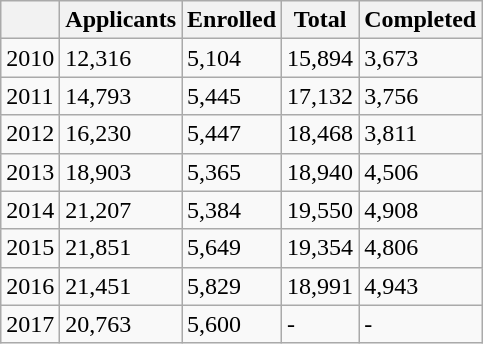<table class="wikitable">
<tr>
<th></th>
<th>Applicants</th>
<th>Enrolled</th>
<th>Total</th>
<th>Completed</th>
</tr>
<tr>
<td>2010</td>
<td>12,316</td>
<td>5,104</td>
<td>15,894</td>
<td>3,673</td>
</tr>
<tr>
<td>2011</td>
<td>14,793</td>
<td>5,445</td>
<td>17,132</td>
<td>3,756</td>
</tr>
<tr>
<td>2012</td>
<td>16,230</td>
<td>5,447</td>
<td>18,468</td>
<td>3,811</td>
</tr>
<tr>
<td>2013</td>
<td>18,903</td>
<td>5,365</td>
<td>18,940</td>
<td>4,506</td>
</tr>
<tr>
<td>2014</td>
<td>21,207</td>
<td>5,384</td>
<td>19,550</td>
<td>4,908</td>
</tr>
<tr>
<td>2015</td>
<td>21,851</td>
<td>5,649</td>
<td>19,354</td>
<td>4,806</td>
</tr>
<tr>
<td>2016</td>
<td>21,451</td>
<td>5,829</td>
<td>18,991</td>
<td>4,943</td>
</tr>
<tr>
<td>2017</td>
<td>20,763</td>
<td>5,600</td>
<td>-</td>
<td>-</td>
</tr>
</table>
